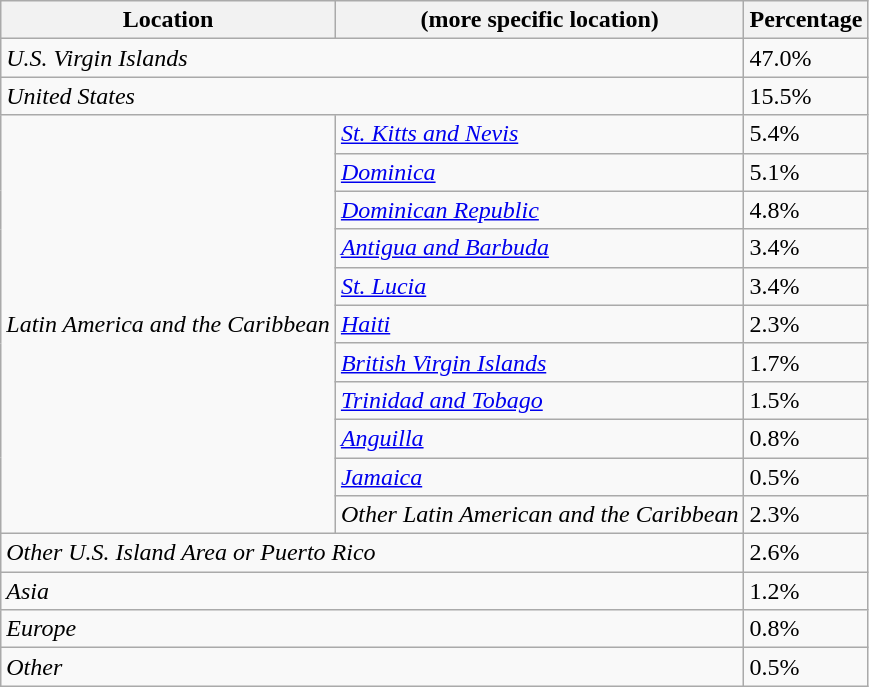<table class="wikitable">
<tr>
<th>Location</th>
<th>(more specific location)</th>
<th>Percentage</th>
</tr>
<tr>
<td colspan="2"><em>U.S. Virgin Islands</em></td>
<td>47.0%</td>
</tr>
<tr>
<td colspan="2"><em>United States</em></td>
<td>15.5%</td>
</tr>
<tr>
<td rowspan="11"><em>Latin America and the Caribbean</em></td>
<td><em><a href='#'>St. Kitts and Nevis</a></em></td>
<td>5.4%</td>
</tr>
<tr>
<td><em><a href='#'>Dominica</a></em></td>
<td>5.1%</td>
</tr>
<tr>
<td><em><a href='#'>Dominican Republic</a></em></td>
<td>4.8%</td>
</tr>
<tr>
<td><em><a href='#'>Antigua and Barbuda</a></em></td>
<td>3.4%</td>
</tr>
<tr>
<td><em><a href='#'>St. Lucia</a></em></td>
<td>3.4%</td>
</tr>
<tr>
<td><em><a href='#'>Haiti</a></em></td>
<td>2.3%</td>
</tr>
<tr>
<td><em><a href='#'>British Virgin Islands</a></em></td>
<td>1.7%</td>
</tr>
<tr>
<td><em><a href='#'>Trinidad and Tobago</a></em></td>
<td>1.5%</td>
</tr>
<tr>
<td><em><a href='#'>Anguilla</a></em></td>
<td>0.8%</td>
</tr>
<tr>
<td><em><a href='#'>Jamaica</a></em></td>
<td>0.5%</td>
</tr>
<tr>
<td><em>Other Latin American and the Caribbean</em></td>
<td>2.3%</td>
</tr>
<tr>
<td colspan="2"><em>Other U.S. Island Area or Puerto Rico</em></td>
<td>2.6%</td>
</tr>
<tr>
<td colspan="2"><em>Asia</em></td>
<td>1.2%</td>
</tr>
<tr>
<td colspan="2"><em>Europe</em></td>
<td>0.8%</td>
</tr>
<tr>
<td colspan="2"><em>Other</em></td>
<td>0.5%</td>
</tr>
</table>
